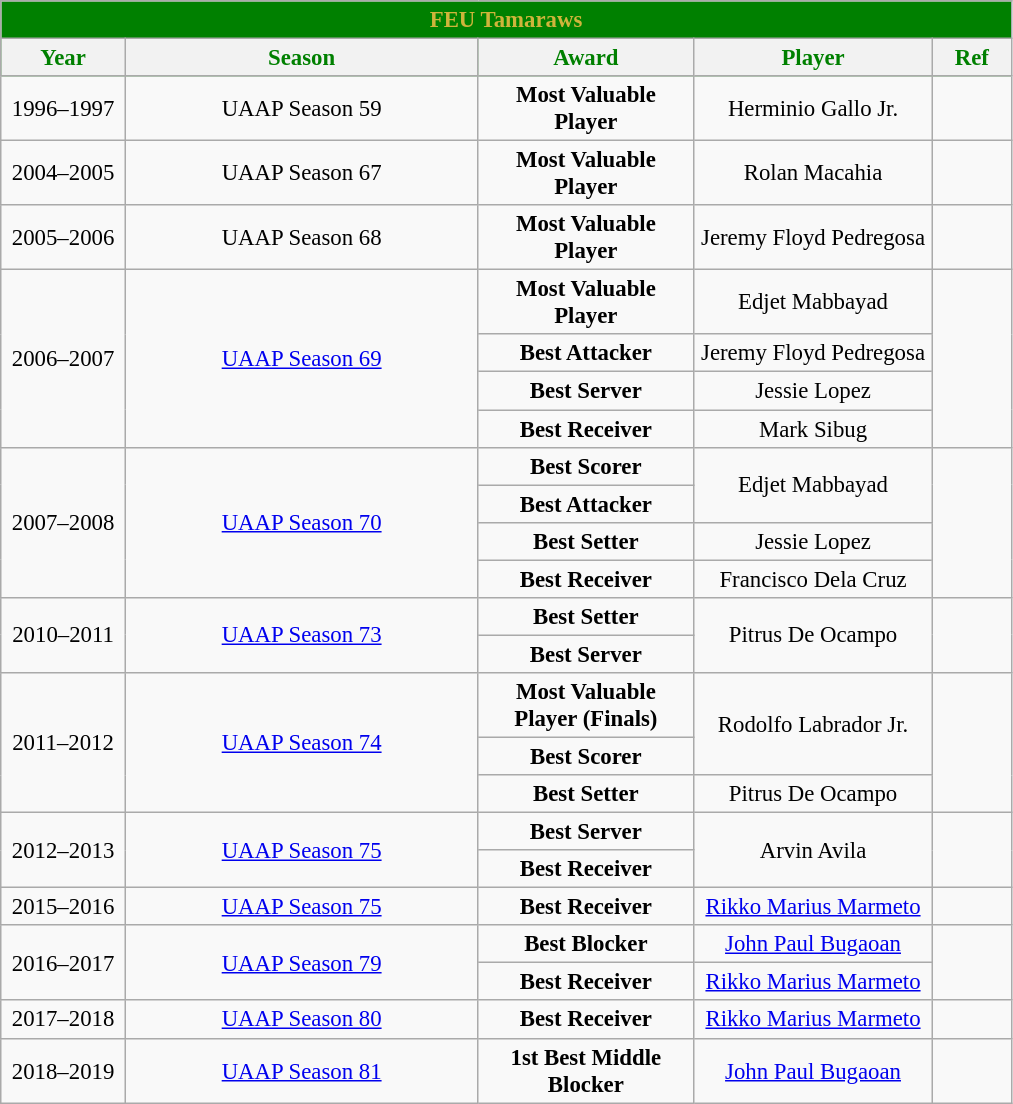<table class="wikitable sortable" style="font-size:95%; text-align:left;">
<tr>
<th colspan="5" style= "background: green; color: #CFB53B; text-align: center"><strong>FEU Tamaraws</strong></th>
</tr>
<tr style="background: green; color: green">
<th style= "align=center; width:5em;">Year</th>
<th style= "align=center;width:15em;">Season</th>
<th style= "align=center; width:9em;">Award</th>
<th style= "align=center; width:10em;">Player</th>
<th style= "align=center; width:3em;">Ref</th>
</tr>
<tr align=center>
<td>1996–1997</td>
<td>UAAP Season 59</td>
<td><strong>Most Valuable Player</strong></td>
<td>Herminio Gallo Jr.</td>
<td></td>
</tr>
<tr align=center>
<td>2004–2005</td>
<td>UAAP Season 67</td>
<td><strong>Most Valuable Player</strong></td>
<td>Rolan Macahia</td>
<td></td>
</tr>
<tr align=center>
<td>2005–2006</td>
<td>UAAP Season 68</td>
<td><strong>Most Valuable Player</strong></td>
<td>Jeremy Floyd Pedregosa</td>
<td></td>
</tr>
<tr align=center>
<td rowspan=4>2006–2007</td>
<td rowspan=4><a href='#'>UAAP Season 69</a></td>
<td><strong>Most Valuable Player</strong></td>
<td>Edjet Mabbayad</td>
<td rowspan=4></td>
</tr>
<tr align=center>
<td><strong>Best Attacker</strong></td>
<td>Jeremy Floyd Pedregosa</td>
</tr>
<tr align=center>
<td><strong>Best Server</strong></td>
<td>Jessie Lopez</td>
</tr>
<tr align=center>
<td><strong>Best Receiver</strong></td>
<td>Mark Sibug</td>
</tr>
<tr align=center>
<td rowspan=4>2007–2008</td>
<td rowspan=4><a href='#'>UAAP Season 70</a></td>
<td><strong>Best Scorer</strong></td>
<td rowspan=2>Edjet Mabbayad</td>
<td rowspan=4></td>
</tr>
<tr align=center>
<td><strong>Best Attacker</strong></td>
</tr>
<tr align=center>
<td><strong>Best Setter</strong></td>
<td>Jessie Lopez</td>
</tr>
<tr align=center>
<td><strong>Best Receiver</strong></td>
<td>Francisco Dela Cruz</td>
</tr>
<tr align=center>
<td rowspan=2>2010–2011</td>
<td rowspan=2><a href='#'>UAAP Season 73</a></td>
<td><strong>Best Setter</strong></td>
<td rowspan=2>Pitrus De Ocampo</td>
<td rowspan=2></td>
</tr>
<tr align=center>
<td><strong>Best Server</strong></td>
</tr>
<tr align=center>
<td rowspan=3>2011–2012</td>
<td rowspan=3><a href='#'>UAAP Season 74</a></td>
<td><strong>Most Valuable Player (Finals)</strong></td>
<td rowspan=2>Rodolfo Labrador Jr.</td>
<td rowspan=3></td>
</tr>
<tr align=center>
<td><strong>Best Scorer</strong></td>
</tr>
<tr align=center>
<td><strong>Best Setter</strong></td>
<td>Pitrus De Ocampo</td>
</tr>
<tr align=center>
<td rowspan=2>2012–2013</td>
<td rowspan=2><a href='#'>UAAP Season 75</a></td>
<td><strong>Best Server</strong></td>
<td rowspan=2>Arvin Avila</td>
<td rowspan=2></td>
</tr>
<tr align=center>
<td><strong>Best Receiver</strong></td>
</tr>
<tr align=center>
<td rowspan=1>2015–2016</td>
<td rowspan=1><a href='#'>UAAP Season 75</a></td>
<td><strong>Best Receiver</strong></td>
<td rowspan=1><a href='#'>Rikko Marius Marmeto</a></td>
<td rowspan=1></td>
</tr>
<tr align=center>
<td rowspan=2>2016–2017</td>
<td rowspan=2><a href='#'>UAAP Season 79</a></td>
<td><strong>Best Blocker</strong></td>
<td><a href='#'>John Paul Bugaoan</a></td>
<td rowspan=2></td>
</tr>
<tr align=center>
<td><strong>Best Receiver</strong></td>
<td rowspan=1><a href='#'>Rikko Marius Marmeto</a></td>
</tr>
<tr align=center>
<td rowspan=1>2017–2018</td>
<td rowspan=1><a href='#'>UAAP Season 80</a></td>
<td><strong>Best Receiver</strong></td>
<td rowspan=1><a href='#'>Rikko Marius Marmeto</a></td>
<td rowspan=1></td>
</tr>
<tr align=center>
<td rowspan=1>2018–2019</td>
<td rowspan=1><a href='#'>UAAP Season 81</a></td>
<td><strong>1st Best Middle Blocker</strong></td>
<td rowspan=1><a href='#'>John Paul Bugaoan</a></td>
<td rowspan=1></td>
</tr>
</table>
